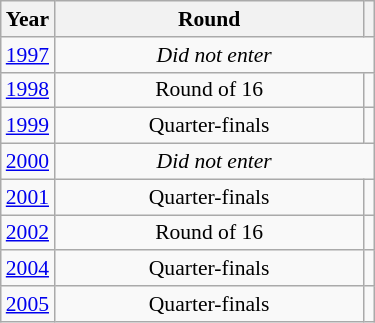<table class="wikitable" style="text-align: center; font-size:90%">
<tr>
<th>Year</th>
<th style="width:200px">Round</th>
<th></th>
</tr>
<tr>
<td><a href='#'>1997</a></td>
<td colspan="2"><em>Did not enter</em></td>
</tr>
<tr>
<td><a href='#'>1998</a></td>
<td>Round of 16</td>
<td></td>
</tr>
<tr>
<td><a href='#'>1999</a></td>
<td>Quarter-finals</td>
<td></td>
</tr>
<tr>
<td><a href='#'>2000</a></td>
<td colspan="2"><em>Did not enter</em></td>
</tr>
<tr>
<td><a href='#'>2001</a></td>
<td>Quarter-finals</td>
<td></td>
</tr>
<tr>
<td><a href='#'>2002</a></td>
<td>Round of 16</td>
<td></td>
</tr>
<tr>
<td><a href='#'>2004</a></td>
<td>Quarter-finals</td>
<td></td>
</tr>
<tr>
<td><a href='#'>2005</a></td>
<td>Quarter-finals</td>
<td></td>
</tr>
</table>
